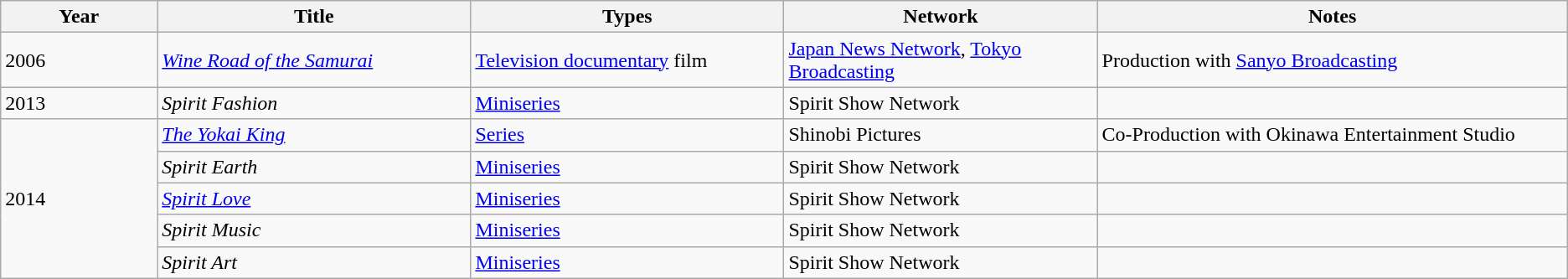<table class="wikitable sortable">
<tr>
<th width="10%">Year</th>
<th width="20%">Title</th>
<th width="20%">Types</th>
<th width="20%">Network</th>
<th width="30%">Notes</th>
</tr>
<tr>
<td>2006</td>
<td><em><a href='#'>Wine Road of the Samurai</a></em></td>
<td><a href='#'>Television documentary</a> film</td>
<td><a href='#'>Japan News Network</a>, <a href='#'>Tokyo Broadcasting</a></td>
<td>Production with <a href='#'>Sanyo Broadcasting</a></td>
</tr>
<tr>
<td>2013</td>
<td><em>Spirit Fashion</em></td>
<td><a href='#'>Miniseries</a></td>
<td>Spirit Show Network</td>
<td></td>
</tr>
<tr>
<td rowspan="5">2014</td>
<td><em><a href='#'>The Yokai King</a></em></td>
<td><a href='#'>Series</a></td>
<td>Shinobi Pictures</td>
<td>Co-Production with Okinawa Entertainment Studio</td>
</tr>
<tr>
<td><em>Spirit Earth</em></td>
<td><a href='#'>Miniseries</a></td>
<td>Spirit Show Network</td>
<td></td>
</tr>
<tr>
<td><em><a href='#'>Spirit Love</a></em></td>
<td><a href='#'>Miniseries</a></td>
<td>Spirit Show Network</td>
<td></td>
</tr>
<tr>
<td><em>Spirit Music</em></td>
<td><a href='#'>Miniseries</a></td>
<td>Spirit Show Network</td>
<td></td>
</tr>
<tr>
<td><em>Spirit Art</em></td>
<td><a href='#'>Miniseries</a></td>
<td>Spirit Show Network</td>
<td></td>
</tr>
</table>
